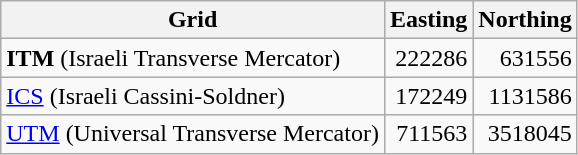<table class="wikitable">
<tr>
<th>Grid</th>
<th>Easting</th>
<th>Northing</th>
</tr>
<tr>
<td><strong>ITM</strong> (Israeli Transverse Mercator)</td>
<td align="right">222286</td>
<td align="right">631556</td>
</tr>
<tr>
<td><a href='#'>ICS</a> (Israeli Cassini-Soldner)</td>
<td align="right">172249</td>
<td align="right">1131586</td>
</tr>
<tr>
<td><a href='#'>UTM</a> (Universal Transverse Mercator)</td>
<td align="right">711563</td>
<td align="right">3518045</td>
</tr>
</table>
